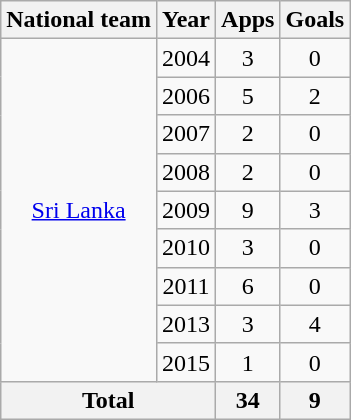<table class="wikitable" style="text-align:center">
<tr>
<th>National team</th>
<th>Year</th>
<th>Apps</th>
<th>Goals</th>
</tr>
<tr>
<td rowspan="9"><a href='#'>Sri Lanka</a></td>
<td>2004</td>
<td>3</td>
<td>0</td>
</tr>
<tr>
<td>2006</td>
<td>5</td>
<td>2</td>
</tr>
<tr>
<td>2007</td>
<td>2</td>
<td>0</td>
</tr>
<tr>
<td>2008</td>
<td>2</td>
<td>0</td>
</tr>
<tr>
<td>2009</td>
<td>9</td>
<td>3</td>
</tr>
<tr>
<td>2010</td>
<td>3</td>
<td>0</td>
</tr>
<tr>
<td>2011</td>
<td>6</td>
<td>0</td>
</tr>
<tr>
<td>2013</td>
<td>3</td>
<td>4</td>
</tr>
<tr>
<td>2015</td>
<td>1</td>
<td>0</td>
</tr>
<tr>
<th colspan="2">Total</th>
<th>34</th>
<th>9</th>
</tr>
</table>
